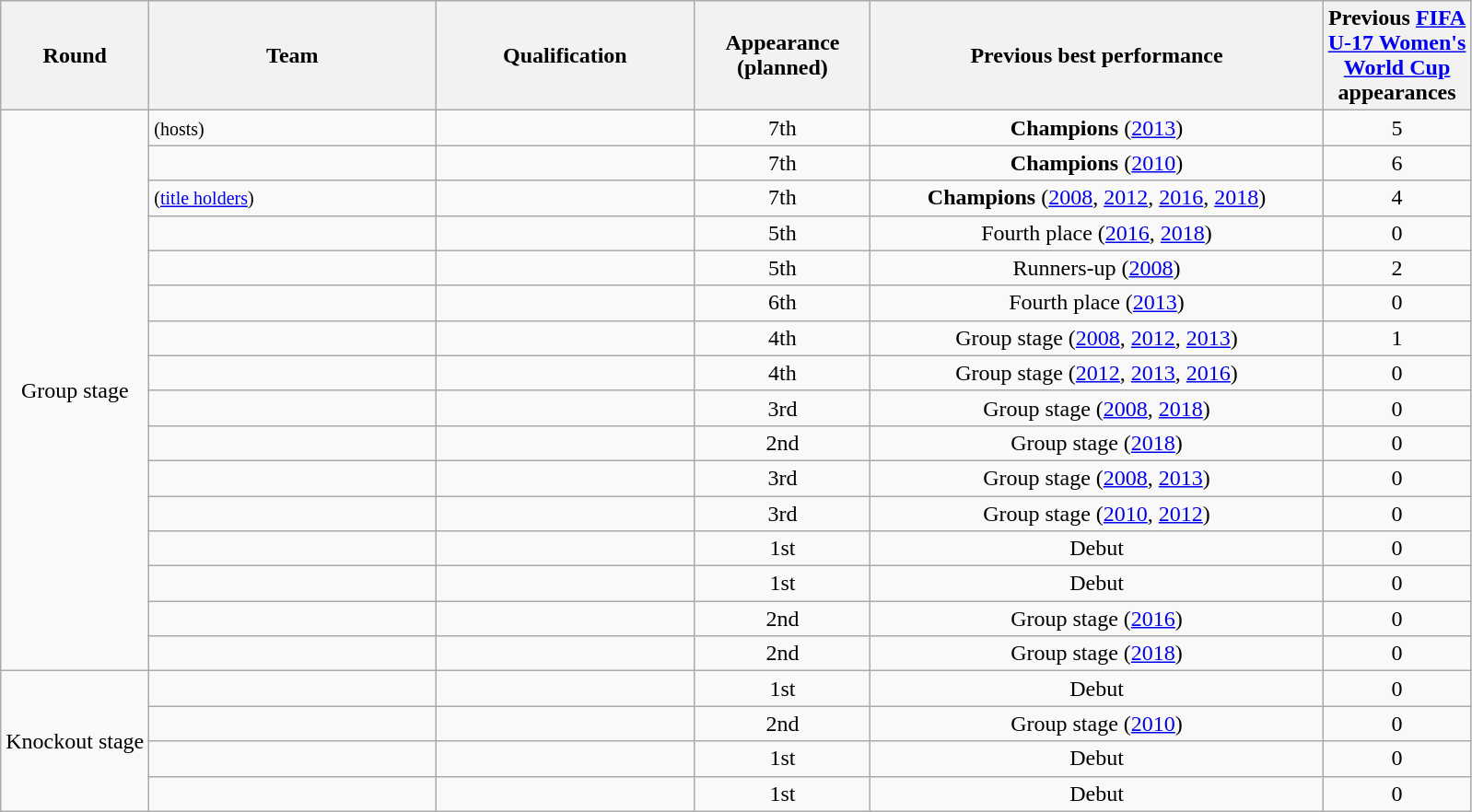<table class="wikitable sortable">
<tr>
<th>Round</th>
<th width=200px>Team</th>
<th width=180px>Qualification</th>
<th width=120px data-sort-type="number">Appearance<br>(planned)</th>
<th width=320px>Previous best performance</th>
<th width=100px>Previous <a href='#'>FIFA U-17 Women's World Cup</a> appearances</th>
</tr>
<tr>
<td align=center rowspan=16>Group stage</td>
<td align=left> <small>(hosts)</small></td>
<td align=center></td>
<td align=center>7th</td>
<td align=center><strong>Champions</strong> (<a href='#'>2013</a>)</td>
<td align=center>5</td>
</tr>
<tr>
<td align=left></td>
<td align=center></td>
<td align=center>7th</td>
<td align=center><strong>Champions</strong> (<a href='#'>2010</a>)</td>
<td align=center>6</td>
</tr>
<tr>
<td align=left> <small>(<a href='#'>title holders</a>)</small></td>
<td align=center></td>
<td align=center>7th</td>
<td align=center><strong>Champions</strong> (<a href='#'>2008</a>, <a href='#'>2012</a>, <a href='#'>2016</a>, <a href='#'>2018</a>)</td>
<td align=center>4</td>
</tr>
<tr>
<td align=left></td>
<td align=center></td>
<td align=center>5th</td>
<td align=center>Fourth place (<a href='#'>2016</a>, <a href='#'>2018</a>)</td>
<td align=center>0</td>
</tr>
<tr>
<td align=left></td>
<td align=center></td>
<td align=center>5th</td>
<td align=center>Runners-up (<a href='#'>2008</a>)</td>
<td align=center>2</td>
</tr>
<tr>
<td align=left></td>
<td align=center></td>
<td align=center>6th</td>
<td align=center>Fourth place (<a href='#'>2013</a>)</td>
<td align=center>0</td>
</tr>
<tr>
<td align=left></td>
<td align=center></td>
<td align=center>4th</td>
<td align=center>Group stage (<a href='#'>2008</a>, <a href='#'>2012</a>, <a href='#'>2013</a>)</td>
<td align=center>1</td>
</tr>
<tr>
<td align=left></td>
<td align=center></td>
<td align=center>4th</td>
<td align=center>Group stage (<a href='#'>2012</a>, <a href='#'>2013</a>, <a href='#'>2016</a>)</td>
<td align=center>0</td>
</tr>
<tr>
<td align=left></td>
<td align=center></td>
<td align=center>3rd</td>
<td align=center>Group stage (<a href='#'>2008</a>, <a href='#'>2018</a>)</td>
<td align=center>0</td>
</tr>
<tr>
<td align=left></td>
<td align=center></td>
<td align=center>2nd</td>
<td align=center>Group stage (<a href='#'>2018</a>)</td>
<td align=center>0</td>
</tr>
<tr>
<td align=left></td>
<td align=center></td>
<td align=center>3rd</td>
<td align=center>Group stage (<a href='#'>2008</a>, <a href='#'>2013</a>)</td>
<td align=center>0</td>
</tr>
<tr>
<td align=left></td>
<td align=center></td>
<td align=center>3rd</td>
<td align=center>Group stage (<a href='#'>2010</a>, <a href='#'>2012</a>)</td>
<td align=center>0</td>
</tr>
<tr>
<td align=left></td>
<td align=center></td>
<td align=center>1st</td>
<td align=center>Debut</td>
<td align=center>0</td>
</tr>
<tr>
<td align=left></td>
<td align=center></td>
<td align=center>1st</td>
<td align=center>Debut</td>
<td align=center>0</td>
</tr>
<tr>
<td align=left></td>
<td align=center></td>
<td align=center>2nd</td>
<td align=center>Group stage (<a href='#'>2016</a>)</td>
<td align=center>0</td>
</tr>
<tr>
<td align=left></td>
<td align=center></td>
<td align=center>2nd</td>
<td align=center>Group stage (<a href='#'>2018</a>)</td>
<td align=center>0</td>
</tr>
<tr>
<td align=center rowspan=4>Knockout stage</td>
<td align=left></td>
<td align=center></td>
<td align=center>1st</td>
<td align=center>Debut</td>
<td align=center>0</td>
</tr>
<tr>
<td align=left></td>
<td align=center></td>
<td align=center>2nd</td>
<td align=center>Group stage (<a href='#'>2010</a>)</td>
<td align=center>0</td>
</tr>
<tr>
<td align=left></td>
<td align=center></td>
<td align=center>1st</td>
<td align=center>Debut</td>
<td align=center>0</td>
</tr>
<tr>
<td align=left></td>
<td align=center></td>
<td align=center>1st</td>
<td align=center>Debut</td>
<td align=center>0</td>
</tr>
</table>
